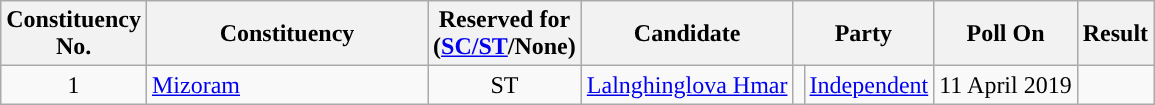<table class="wikitable sortable">
<tr>
<th>Constituency <br> No.</th>
<th style="width:180px;">Constituency</th>
<th>Reserved for<br>(<a href='#'>SC/ST</a>/None)</th>
<th>Candidate </th>
<th colspan="2">Party</th>
<th>Poll On</th>
<th>Result</th>
</tr>
<tr>
<td style="text-align:center;">1</td>
<td><a href='#'>Mizoram</a></td>
<td style="text-align:center;">ST</td>
<td><a href='#'>Lalnghinglova Hmar</a></td>
<td></td>
<td><a href='#'>Independent</a></td>
<td style="text-align:center;">11 April 2019</td>
<td></td>
</tr>
</table>
